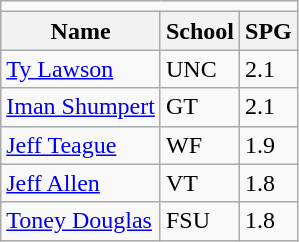<table class="wikitable">
<tr>
<td colspan=3></td>
</tr>
<tr>
<th>Name</th>
<th>School</th>
<th>SPG</th>
</tr>
<tr>
<td><a href='#'>Ty Lawson</a></td>
<td>UNC</td>
<td>2.1</td>
</tr>
<tr>
<td><a href='#'>Iman Shumpert</a></td>
<td>GT</td>
<td>2.1</td>
</tr>
<tr>
<td><a href='#'>Jeff Teague</a></td>
<td>WF</td>
<td>1.9</td>
</tr>
<tr>
<td><a href='#'>Jeff Allen</a></td>
<td>VT</td>
<td>1.8</td>
</tr>
<tr>
<td><a href='#'>Toney Douglas</a></td>
<td>FSU</td>
<td>1.8</td>
</tr>
</table>
